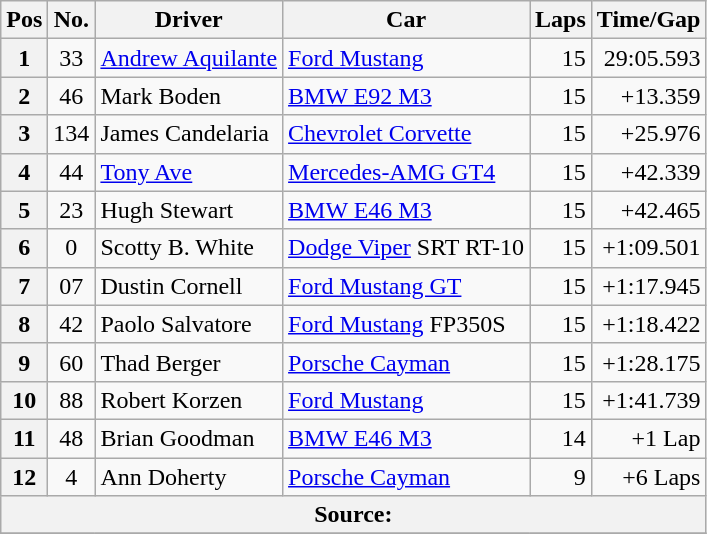<table class="wikitable">
<tr>
<th>Pos</th>
<th>No.</th>
<th>Driver</th>
<th>Car</th>
<th>Laps</th>
<th>Time/Gap</th>
</tr>
<tr>
<th>1</th>
<td align=center>33</td>
<td> <a href='#'>Andrew Aquilante</a></td>
<td><a href='#'>Ford Mustang</a></td>
<td align=right>15</td>
<td align=right>29:05.593</td>
</tr>
<tr>
<th>2</th>
<td align=center>46</td>
<td> Mark Boden</td>
<td><a href='#'>BMW E92 M3</a></td>
<td align=right>15</td>
<td align=right>+13.359</td>
</tr>
<tr>
<th>3</th>
<td align=center>134</td>
<td> James Candelaria</td>
<td><a href='#'>Chevrolet Corvette</a></td>
<td align=right>15</td>
<td align=right>+25.976</td>
</tr>
<tr>
<th>4</th>
<td align=center>44</td>
<td> <a href='#'>Tony Ave</a></td>
<td><a href='#'>Mercedes-AMG GT4</a></td>
<td align=right>15</td>
<td align=right>+42.339</td>
</tr>
<tr>
<th>5</th>
<td align=center>23</td>
<td> Hugh Stewart</td>
<td><a href='#'>BMW E46 M3</a></td>
<td align=right>15</td>
<td align=right>+42.465</td>
</tr>
<tr>
<th>6</th>
<td align=center>0</td>
<td> Scotty B. White</td>
<td><a href='#'>Dodge Viper</a> SRT RT-10</td>
<td align=right>15</td>
<td align=right>+1:09.501</td>
</tr>
<tr>
<th>7</th>
<td align=center>07</td>
<td> Dustin Cornell</td>
<td><a href='#'>Ford Mustang GT</a></td>
<td align=right>15</td>
<td align=right>+1:17.945</td>
</tr>
<tr>
<th>8</th>
<td align=center>42</td>
<td> Paolo Salvatore</td>
<td><a href='#'>Ford Mustang</a> FP350S</td>
<td align=right>15</td>
<td align=right>+1:18.422</td>
</tr>
<tr>
<th>9</th>
<td align=center>60</td>
<td> Thad Berger</td>
<td><a href='#'>Porsche Cayman</a></td>
<td align=right>15</td>
<td align=right>+1:28.175</td>
</tr>
<tr>
<th>10</th>
<td align=center>88</td>
<td> Robert Korzen</td>
<td><a href='#'>Ford Mustang</a></td>
<td align=right>15</td>
<td align=right>+1:41.739</td>
</tr>
<tr>
<th>11</th>
<td align=center>48</td>
<td> Brian Goodman</td>
<td><a href='#'>BMW E46 M3</a></td>
<td align=right>14</td>
<td align=right>+1 Lap</td>
</tr>
<tr>
<th>12</th>
<td align=center>4</td>
<td> Ann Doherty</td>
<td><a href='#'>Porsche Cayman</a></td>
<td align=right>9</td>
<td align=right>+6 Laps</td>
</tr>
<tr>
<th colspan=6>Source:</th>
</tr>
<tr>
</tr>
</table>
